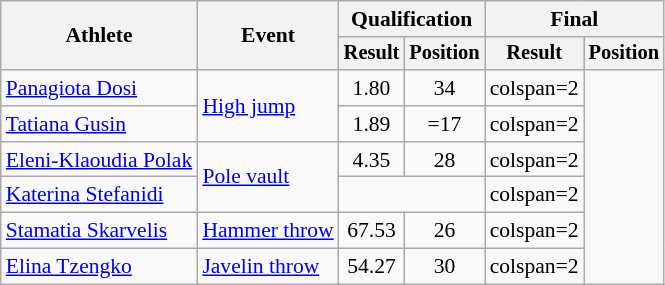<table class=wikitable style="font-size:90%">
<tr>
<th rowspan="2">Athlete</th>
<th rowspan="2">Event</th>
<th colspan="2">Qualification</th>
<th colspan="2">Final</th>
</tr>
<tr style="font-size:95%">
<th>Result</th>
<th>Position</th>
<th>Result</th>
<th>Position</th>
</tr>
<tr style=text-align:center>
<td style=text-align:left><a href='#'>Panagiota Dosi</a></td>
<td style=text-align:left rowspan=2><a href='#'>High jump</a></td>
<td>1.80</td>
<td>34</td>
<td>colspan=2 </td>
</tr>
<tr style=text-align:center>
<td style=text-align:left><a href='#'>Tatiana Gusin</a></td>
<td>1.89</td>
<td>=17</td>
<td>colspan=2 </td>
</tr>
<tr style=text-align:center>
<td style=text-align:left><a href='#'>Eleni-Klaoudia Polak</a></td>
<td style=text-align:left rowspan=2><a href='#'>Pole vault</a></td>
<td>4.35</td>
<td>28</td>
<td>colspan=2 </td>
</tr>
<tr style=text-align:center>
<td style=text-align:left><a href='#'>Katerina Stefanidi</a></td>
<td colspan=2></td>
<td>colspan=2 </td>
</tr>
<tr style=text-align:center>
<td style=text-align:left><a href='#'>Stamatia Skarvelis</a></td>
<td style=text-align:left><a href='#'>Hammer throw</a></td>
<td>67.53</td>
<td>26</td>
<td>colspan=2 </td>
</tr>
<tr style=text-align:center>
<td style=text-align:left><a href='#'>Elina Tzengko</a></td>
<td style=text-align:left><a href='#'>Javelin throw</a></td>
<td>54.27</td>
<td>30</td>
<td>colspan=2 </td>
</tr>
</table>
